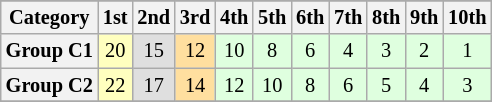<table class="wikitable" style="font-size: 85%; text-align:center">
<tr>
</tr>
<tr>
<th>Category</th>
<th>1st</th>
<th>2nd</th>
<th>3rd</th>
<th>4th</th>
<th>5th</th>
<th>6th</th>
<th>7th</th>
<th>8th</th>
<th>9th</th>
<th>10th</th>
</tr>
<tr>
<th>Group C1</th>
<td style="background:#FFFFBF;">20</td>
<td style="background:#DFDFDF;">15</td>
<td style="background:#FFDF9F;">12</td>
<td style="background:#DFFFDF;">10</td>
<td style="background:#DFFFDF;">8</td>
<td style="background:#DFFFDF;">6</td>
<td style="background:#DFFFDF;">4</td>
<td style="background:#DFFFDF;">3</td>
<td style="background:#DFFFDF;">2</td>
<td style="background:#DFFFDF;">1</td>
</tr>
<tr>
<th>Group C2</th>
<td style="background:#FFFFBF;">22</td>
<td style="background:#DFDFDF;">17</td>
<td style="background:#FFDF9F;">14</td>
<td style="background:#DFFFDF;">12</td>
<td style="background:#DFFFDF;">10</td>
<td style="background:#DFFFDF;">8</td>
<td style="background:#DFFFDF;">6</td>
<td style="background:#DFFFDF;">5</td>
<td style="background:#DFFFDF;">4</td>
<td style="background:#DFFFDF;">3</td>
</tr>
<tr>
</tr>
</table>
